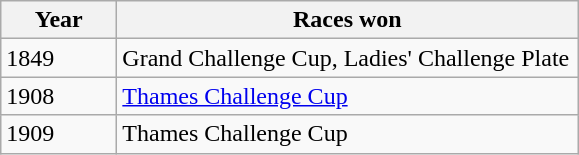<table class="wikitable">
<tr>
<th width=70>Year</th>
<th width=300>Races won</th>
</tr>
<tr>
<td>1849</td>
<td>Grand Challenge Cup, Ladies' Challenge Plate</td>
</tr>
<tr>
<td>1908</td>
<td><a href='#'>Thames Challenge Cup</a></td>
</tr>
<tr>
<td>1909</td>
<td>Thames Challenge Cup</td>
</tr>
</table>
